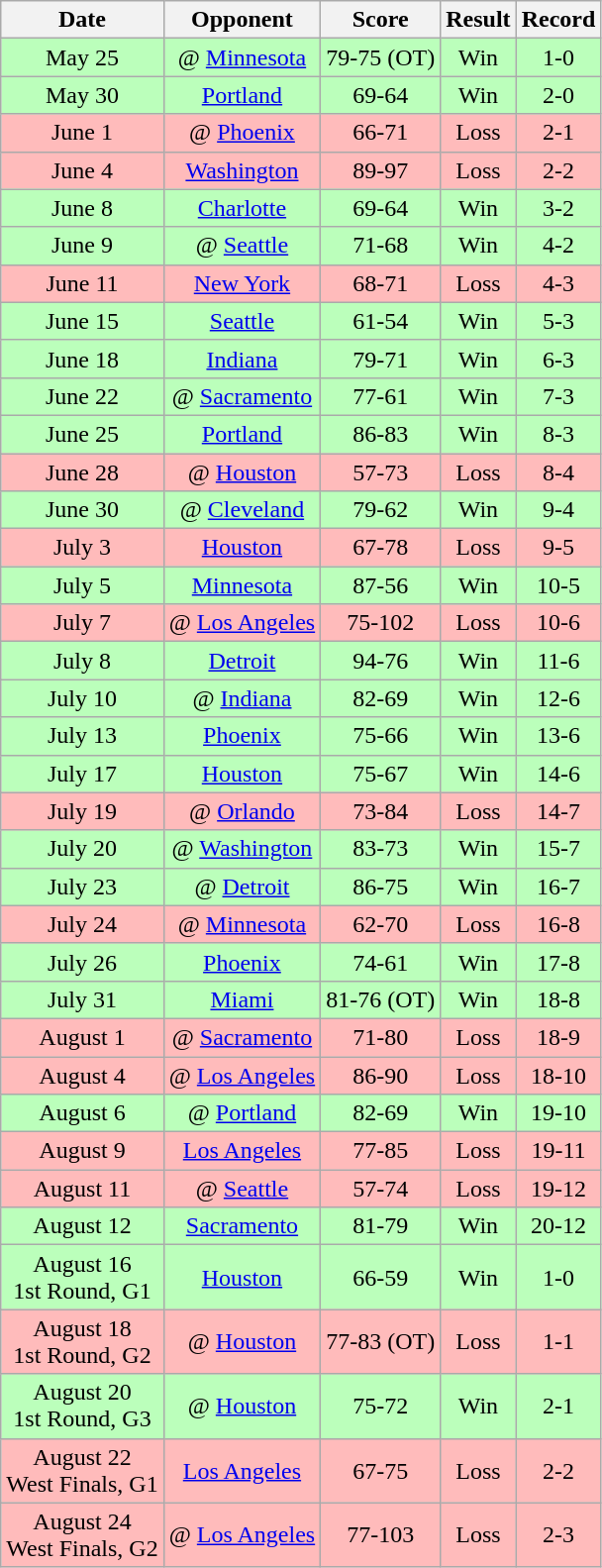<table class="wikitable">
<tr>
<th>Date</th>
<th>Opponent</th>
<th>Score</th>
<th>Result</th>
<th>Record</th>
</tr>
<tr align="center" bgcolor="bbffbb">
<td>May 25</td>
<td>@ <a href='#'>Minnesota</a></td>
<td>79-75 (OT)</td>
<td>Win</td>
<td>1-0</td>
</tr>
<tr align="center" bgcolor="bbffbb">
<td>May 30</td>
<td><a href='#'>Portland</a></td>
<td>69-64</td>
<td>Win</td>
<td>2-0</td>
</tr>
<tr align="center" bgcolor="ffbbbb">
<td>June 1</td>
<td>@ <a href='#'>Phoenix</a></td>
<td>66-71</td>
<td>Loss</td>
<td>2-1</td>
</tr>
<tr align="center" bgcolor="ffbbbb">
<td>June 4</td>
<td><a href='#'>Washington</a></td>
<td>89-97</td>
<td>Loss</td>
<td>2-2</td>
</tr>
<tr align="center" bgcolor="bbffbb">
<td>June 8</td>
<td><a href='#'>Charlotte</a></td>
<td>69-64</td>
<td>Win</td>
<td>3-2</td>
</tr>
<tr align="center" bgcolor="bbffbb">
<td>June 9</td>
<td>@ <a href='#'>Seattle</a></td>
<td>71-68</td>
<td>Win</td>
<td>4-2</td>
</tr>
<tr align="center" bgcolor="ffbbbb">
<td>June 11</td>
<td><a href='#'>New York</a></td>
<td>68-71</td>
<td>Loss</td>
<td>4-3</td>
</tr>
<tr align="center" bgcolor="bbffbb">
<td>June 15</td>
<td><a href='#'>Seattle</a></td>
<td>61-54</td>
<td>Win</td>
<td>5-3</td>
</tr>
<tr align="center" bgcolor="bbffbb">
<td>June 18</td>
<td><a href='#'>Indiana</a></td>
<td>79-71</td>
<td>Win</td>
<td>6-3</td>
</tr>
<tr align="center" bgcolor="bbffbb">
<td>June 22</td>
<td>@ <a href='#'>Sacramento</a></td>
<td>77-61</td>
<td>Win</td>
<td>7-3</td>
</tr>
<tr align="center" bgcolor="bbffbb">
<td>June 25</td>
<td><a href='#'>Portland</a></td>
<td>86-83</td>
<td>Win</td>
<td>8-3</td>
</tr>
<tr align="center" bgcolor="ffbbbb">
<td>June 28</td>
<td>@ <a href='#'>Houston</a></td>
<td>57-73</td>
<td>Loss</td>
<td>8-4</td>
</tr>
<tr align="center" bgcolor="bbffbb">
<td>June 30</td>
<td>@ <a href='#'>Cleveland</a></td>
<td>79-62</td>
<td>Win</td>
<td>9-4</td>
</tr>
<tr align="center" bgcolor="ffbbbb">
<td>July 3</td>
<td><a href='#'>Houston</a></td>
<td>67-78</td>
<td>Loss</td>
<td>9-5</td>
</tr>
<tr align="center" bgcolor="bbffbb">
<td>July 5</td>
<td><a href='#'>Minnesota</a></td>
<td>87-56</td>
<td>Win</td>
<td>10-5</td>
</tr>
<tr align="center" bgcolor="ffbbbb">
<td>July 7</td>
<td>@ <a href='#'>Los Angeles</a></td>
<td>75-102</td>
<td>Loss</td>
<td>10-6</td>
</tr>
<tr align="center" bgcolor="bbffbb">
<td>July 8</td>
<td><a href='#'>Detroit</a></td>
<td>94-76</td>
<td>Win</td>
<td>11-6</td>
</tr>
<tr align="center" bgcolor="bbffbb">
<td>July 10</td>
<td>@ <a href='#'>Indiana</a></td>
<td>82-69</td>
<td>Win</td>
<td>12-6</td>
</tr>
<tr align="center" bgcolor="bbffbb">
<td>July 13</td>
<td><a href='#'>Phoenix</a></td>
<td>75-66</td>
<td>Win</td>
<td>13-6</td>
</tr>
<tr align="center" bgcolor="bbffbb">
<td>July 17</td>
<td><a href='#'>Houston</a></td>
<td>75-67</td>
<td>Win</td>
<td>14-6</td>
</tr>
<tr align="center" bgcolor="ffbbbb">
<td>July 19</td>
<td>@ <a href='#'>Orlando</a></td>
<td>73-84</td>
<td>Loss</td>
<td>14-7</td>
</tr>
<tr align="center" bgcolor="bbffbb">
<td>July 20</td>
<td>@ <a href='#'>Washington</a></td>
<td>83-73</td>
<td>Win</td>
<td>15-7</td>
</tr>
<tr align="center" bgcolor="bbffbb">
<td>July 23</td>
<td>@ <a href='#'>Detroit</a></td>
<td>86-75</td>
<td>Win</td>
<td>16-7</td>
</tr>
<tr align="center" bgcolor="ffbbbb">
<td>July 24</td>
<td>@ <a href='#'>Minnesota</a></td>
<td>62-70</td>
<td>Loss</td>
<td>16-8</td>
</tr>
<tr align="center" bgcolor="bbffbb">
<td>July 26</td>
<td><a href='#'>Phoenix</a></td>
<td>74-61</td>
<td>Win</td>
<td>17-8</td>
</tr>
<tr align="center" bgcolor="bbffbb">
<td>July 31</td>
<td><a href='#'>Miami</a></td>
<td>81-76 (OT)</td>
<td>Win</td>
<td>18-8</td>
</tr>
<tr align="center" bgcolor="ffbbbb">
<td>August 1</td>
<td>@ <a href='#'>Sacramento</a></td>
<td>71-80</td>
<td>Loss</td>
<td>18-9</td>
</tr>
<tr align="center" bgcolor="ffbbbb">
<td>August 4</td>
<td>@ <a href='#'>Los Angeles</a></td>
<td>86-90</td>
<td>Loss</td>
<td>18-10</td>
</tr>
<tr align="center" bgcolor="bbffbb">
<td>August 6</td>
<td>@ <a href='#'>Portland</a></td>
<td>82-69</td>
<td>Win</td>
<td>19-10</td>
</tr>
<tr align="center" bgcolor="ffbbbb">
<td>August 9</td>
<td><a href='#'>Los Angeles</a></td>
<td>77-85</td>
<td>Loss</td>
<td>19-11</td>
</tr>
<tr align="center" bgcolor="ffbbbb">
<td>August 11</td>
<td>@ <a href='#'>Seattle</a></td>
<td>57-74</td>
<td>Loss</td>
<td>19-12</td>
</tr>
<tr align="center" bgcolor="bbffbb">
<td>August 12</td>
<td><a href='#'>Sacramento</a></td>
<td>81-79</td>
<td>Win</td>
<td>20-12</td>
</tr>
<tr align="center" bgcolor="bbffbb">
<td>August 16<br> 1st Round, G1</td>
<td><a href='#'>Houston</a></td>
<td>66-59</td>
<td>Win</td>
<td>1-0</td>
</tr>
<tr align="center" bgcolor="ffbbbb">
<td>August 18<br> 1st Round, G2</td>
<td>@ <a href='#'>Houston</a></td>
<td>77-83 (OT)</td>
<td>Loss</td>
<td>1-1</td>
</tr>
<tr align="center" bgcolor="bbffbb">
<td>August 20<br> 1st Round, G3</td>
<td>@ <a href='#'>Houston</a></td>
<td>75-72</td>
<td>Win</td>
<td>2-1</td>
</tr>
<tr align="center" bgcolor="ffbbbb">
<td>August 22<br> West Finals, G1</td>
<td><a href='#'>Los Angeles</a></td>
<td>67-75</td>
<td>Loss</td>
<td>2-2</td>
</tr>
<tr align="center" bgcolor="ffbbbb">
<td>August 24<br> West Finals, G2</td>
<td>@ <a href='#'>Los Angeles</a></td>
<td>77-103</td>
<td>Loss</td>
<td>2-3</td>
</tr>
</table>
